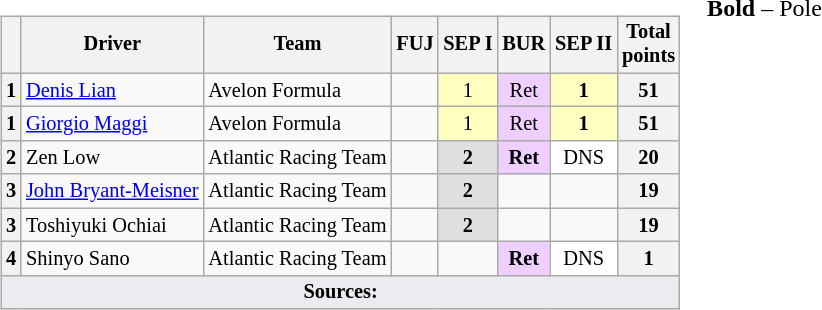<table>
<tr>
<td valign="top"><br><table class="wikitable" style="font-size: 85%; text-align:center;">
<tr>
<th></th>
<th>Driver</th>
<th>Team</th>
<th>FUJ<br></th>
<th>SEP I<br></th>
<th>BUR<br></th>
<th>SEP II<br></th>
<th>Total<br>points</th>
</tr>
<tr>
<th>1</th>
<td align="left"> <a href='#'>Denis Lian</a></td>
<td align="left"> Avelon Formula</td>
<td></td>
<td style="background:#ffffbf;">1</td>
<td style="background:#efcfff;">Ret</td>
<td style="background:#ffffbf;"><strong>1</strong></td>
<th>51</th>
</tr>
<tr>
<th>1</th>
<td align="left"> <a href='#'>Giorgio Maggi</a></td>
<td align="left"> Avelon Formula</td>
<td></td>
<td style="background:#ffffbf;">1</td>
<td style="background:#efcfff;">Ret</td>
<td style="background:#ffffbf;"><strong>1</strong></td>
<th>51</th>
</tr>
<tr>
<th>2</th>
<td align="left"> Zen Low</td>
<td align="left"> Atlantic Racing Team</td>
<td></td>
<td style="background:#dfdfdf;"><strong>2</strong></td>
<td style="background:#efcfff;"><strong>Ret</strong></td>
<td style="background-color:white">DNS</td>
<th>20</th>
</tr>
<tr>
<th>3</th>
<td align="left"> <a href='#'>John Bryant-Meisner</a></td>
<td align="left"> Atlantic Racing Team</td>
<td></td>
<td style="background:#dfdfdf;"><strong>2</strong></td>
<td></td>
<td></td>
<th>19</th>
</tr>
<tr>
<th>3</th>
<td align="left"> Toshiyuki Ochiai</td>
<td align="left"> Atlantic Racing Team</td>
<td></td>
<td style="background:#dfdfdf;"><strong>2</strong></td>
<td></td>
<td></td>
<th>19</th>
</tr>
<tr>
<th>4</th>
<td align="left"> Shinyo Sano</td>
<td align="left"> Atlantic Racing Team</td>
<td></td>
<td></td>
<td style="background:#efcfff;"><strong>Ret</strong></td>
<td style="background-color:white">DNS</td>
<th>1</th>
</tr>
<tr class="sortbottom">
<td colspan="8" style="background-color:#EAECF0;text-align:center"><strong>Sources:</strong></td>
</tr>
</table>
</td>
<td valign="top"><br>
<span><strong>Bold</strong> – Pole<br></span></td>
</tr>
</table>
